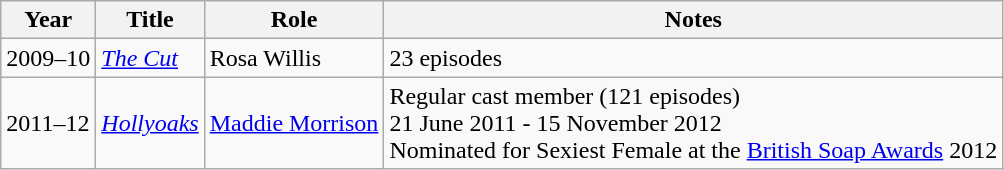<table class="wikitable">
<tr>
<th>Year</th>
<th>Title</th>
<th>Role</th>
<th>Notes</th>
</tr>
<tr>
<td>2009–10</td>
<td><em><a href='#'>The Cut</a></em></td>
<td>Rosa Willis</td>
<td>23 episodes</td>
</tr>
<tr>
<td>2011–12</td>
<td><em><a href='#'>Hollyoaks</a></em></td>
<td><a href='#'>Maddie Morrison</a></td>
<td>Regular cast member (121 episodes)<br>21 June 2011 - 15 November 2012<br>Nominated for Sexiest Female at the <a href='#'>British Soap Awards</a> 2012</td>
</tr>
</table>
